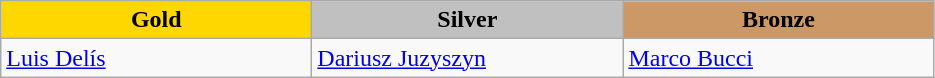<table class="wikitable" style="text-align:left">
<tr align="center">
<td width=200 bgcolor=gold><strong>Gold</strong></td>
<td width=200 bgcolor=silver><strong>Silver</strong></td>
<td width=200 bgcolor=CC9966><strong>Bronze</strong></td>
</tr>
<tr>
<td><a href='#'>Luis Delís</a><br><em></em></td>
<td><a href='#'>Dariusz Juzyszyn</a><br><em></em></td>
<td><a href='#'>Marco Bucci</a><br><em></em></td>
</tr>
</table>
